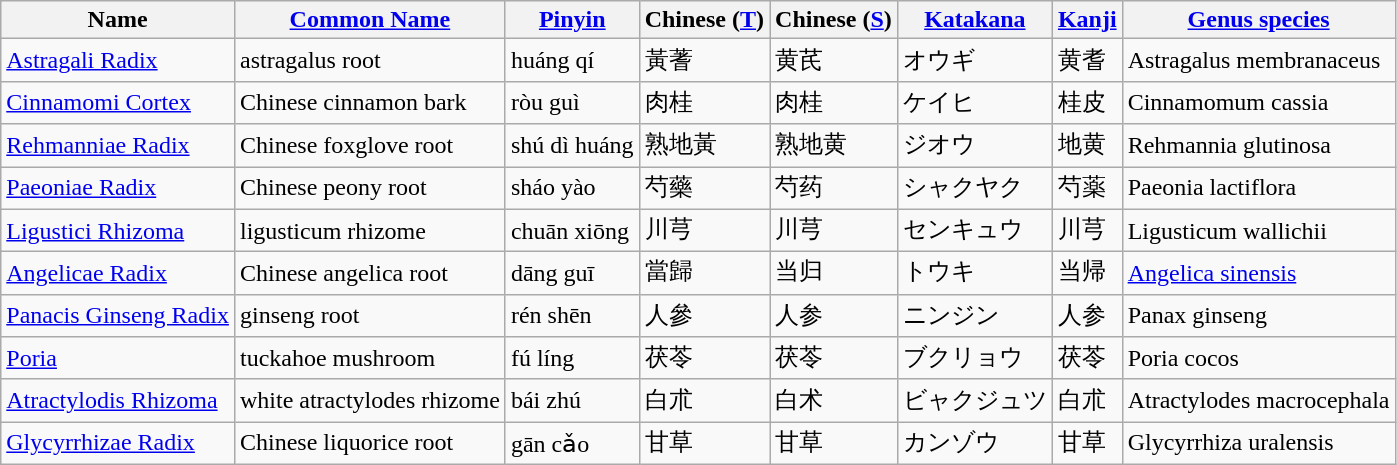<table class="wikitable">
<tr>
<th>Name</th>
<th><a href='#'>Common Name</a></th>
<th><a href='#'>Pinyin</a></th>
<th>Chinese (<a href='#'>T</a>)</th>
<th>Chinese (<a href='#'>S</a>)</th>
<th><a href='#'>Katakana</a></th>
<th><a href='#'>Kanji</a></th>
<th><a href='#'>Genus species</a></th>
</tr>
<tr>
<td><a href='#'>Astragali Radix</a></td>
<td>astragalus root</td>
<td>huáng qí</td>
<td>黃蓍</td>
<td>黄芪</td>
<td>オウギ</td>
<td>黄耆</td>
<td>Astragalus membranaceus</td>
</tr>
<tr>
<td><a href='#'>Cinnamomi Cortex</a></td>
<td>Chinese cinnamon bark</td>
<td>ròu guì</td>
<td>肉桂</td>
<td>肉桂</td>
<td>ケイヒ</td>
<td>桂皮</td>
<td>Cinnamomum cassia</td>
</tr>
<tr>
<td><a href='#'>Rehmanniae Radix</a></td>
<td>Chinese foxglove root</td>
<td>shú dì huáng</td>
<td>熟地黃</td>
<td>熟地黄</td>
<td>ジオウ</td>
<td>地黄</td>
<td>Rehmannia glutinosa</td>
</tr>
<tr>
<td><a href='#'>Paeoniae Radix</a></td>
<td>Chinese peony root</td>
<td>sháo yào</td>
<td>芍藥</td>
<td>芍药</td>
<td>シャクヤク</td>
<td>芍薬</td>
<td>Paeonia lactiflora</td>
</tr>
<tr>
<td><a href='#'>Ligustici Rhizoma</a></td>
<td>ligusticum rhizome</td>
<td>chuān xiōng</td>
<td>川芎</td>
<td>川芎</td>
<td>センキュウ</td>
<td>川芎</td>
<td>Ligusticum wallichii</td>
</tr>
<tr>
<td><a href='#'>Angelicae Radix</a></td>
<td>Chinese angelica root</td>
<td>dāng guī</td>
<td>當歸</td>
<td>当归</td>
<td>トウキ</td>
<td>当帰</td>
<td><a href='#'>Angelica sinensis</a></td>
</tr>
<tr>
<td><a href='#'>Panacis Ginseng Radix</a></td>
<td>ginseng root</td>
<td>rén shēn</td>
<td>人參</td>
<td>人参</td>
<td>ニンジン</td>
<td>人参</td>
<td>Panax ginseng</td>
</tr>
<tr>
<td><a href='#'>Poria</a></td>
<td>tuckahoe mushroom</td>
<td>fú líng</td>
<td>茯苓</td>
<td>茯苓</td>
<td>ブクリョウ</td>
<td>茯苓</td>
<td>Poria cocos</td>
</tr>
<tr>
<td><a href='#'>Atractylodis Rhizoma</a></td>
<td>white atractylodes rhizome</td>
<td>bái zhú</td>
<td>白朮</td>
<td>白术</td>
<td>ビャクジュツ</td>
<td>白朮</td>
<td>Atractylodes macrocephala</td>
</tr>
<tr>
<td><a href='#'>Glycyrrhizae Radix</a></td>
<td>Chinese liquorice root</td>
<td>gān cǎo</td>
<td>甘草</td>
<td>甘草</td>
<td>カンゾウ</td>
<td>甘草</td>
<td>Glycyrrhiza uralensis</td>
</tr>
</table>
